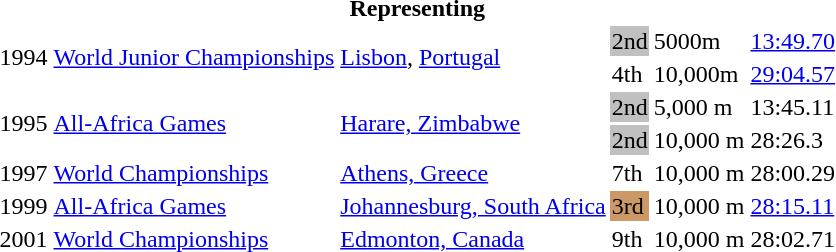<table>
<tr>
<th colspan="6">Representing </th>
</tr>
<tr>
<td rowspan=2>1994</td>
<td rowspan=2><a href='#'>World Junior Championships</a></td>
<td rowspan=2><a href='#'>Lisbon</a>, <a href='#'>Portugal</a></td>
<td bgcolor=silver>2nd</td>
<td>5000m</td>
<td><a href='#'>13:49.70</a></td>
</tr>
<tr>
<td>4th</td>
<td>10,000m</td>
<td><a href='#'>29:04.57</a></td>
</tr>
<tr>
<td rowspan=2>1995</td>
<td rowspan=2><a href='#'>All-Africa Games</a></td>
<td rowspan=2><a href='#'>Harare, Zimbabwe</a></td>
<td bgcolor="silver">2nd</td>
<td>5,000 m</td>
<td>13:45.11</td>
</tr>
<tr>
<td bgcolor="silver">2nd</td>
<td>10,000 m</td>
<td>28:26.3</td>
</tr>
<tr>
<td>1997</td>
<td><a href='#'>World Championships</a></td>
<td><a href='#'>Athens, Greece</a></td>
<td>7th</td>
<td>10,000 m</td>
<td>28:00.29</td>
</tr>
<tr>
<td>1999</td>
<td><a href='#'>All-Africa Games</a></td>
<td><a href='#'>Johannesburg, South Africa</a></td>
<td bgcolor="cc9966">3rd</td>
<td>10,000 m</td>
<td><a href='#'>28:15.11</a></td>
</tr>
<tr>
<td>2001</td>
<td><a href='#'>World Championships</a></td>
<td><a href='#'>Edmonton, Canada</a></td>
<td>9th</td>
<td>10,000 m</td>
<td>28:02.71</td>
</tr>
</table>
